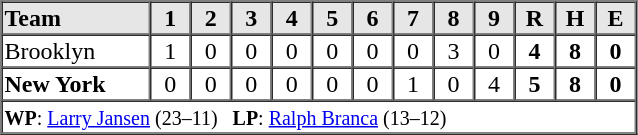<table border=1 cellspacing=0 width=425 style="margin-left:3em;">
<tr style="text-align:center; background-color:#e6e6e6;">
<th align=left width=22%>Team</th>
<th width=6%>1</th>
<th width=6%>2</th>
<th width=6%>3</th>
<th width=6%>4</th>
<th width=6%>5</th>
<th width=6%>6</th>
<th width=6%>7</th>
<th width=6%>8</th>
<th width=6%>9</th>
<th width=6%>R</th>
<th width=6%>H</th>
<th width=6%>E</th>
</tr>
<tr style="text-align:center;">
<td align=left>Brooklyn</td>
<td>1</td>
<td>0</td>
<td>0</td>
<td>0</td>
<td>0</td>
<td>0</td>
<td>0</td>
<td>3</td>
<td>0</td>
<td><strong>4</strong></td>
<td><strong>8</strong></td>
<td><strong>0</strong></td>
</tr>
<tr style="text-align:center;">
<td align=left><strong>New York</strong></td>
<td>0</td>
<td>0</td>
<td>0</td>
<td>0</td>
<td>0</td>
<td>0</td>
<td>1</td>
<td>0</td>
<td>4</td>
<td><strong>5</strong></td>
<td><strong>8</strong></td>
<td><strong>0</strong></td>
</tr>
<tr style="text-align:left;">
<td colspan=14><small><strong>WP</strong>: <a href='#'>Larry Jansen</a> (23–11)   <strong>LP</strong>: <a href='#'>Ralph Branca</a> (13–12)</small></td>
</tr>
</table>
